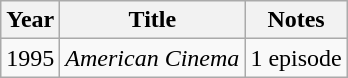<table class="wikitable">
<tr>
<th>Year</th>
<th>Title</th>
<th>Notes</th>
</tr>
<tr>
<td>1995</td>
<td><em>American Cinema</em></td>
<td>1 episode</td>
</tr>
</table>
